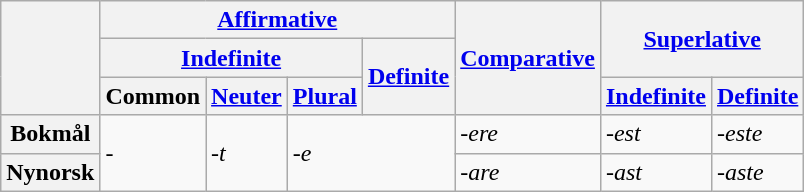<table class="wikitable">
<tr>
<th rowspan="3"></th>
<th colspan="5"><a href='#'>Affirmative</a></th>
<th rowspan="3"><a href='#'>Comparative</a></th>
<th colspan="2" rowspan="2"><a href='#'>Superlative</a></th>
</tr>
<tr>
<th colspan="4"><a href='#'>Indefinite</a></th>
<th rowspan="2"><a href='#'>Definite</a></th>
</tr>
<tr>
<th colspan="2">Common</th>
<th><a href='#'>Neuter</a></th>
<th><a href='#'>Plural</a></th>
<th><a href='#'>Indefinite</a></th>
<th><a href='#'>Definite</a></th>
</tr>
<tr>
<th>Bokmål</th>
<td colspan="2" rowspan="2"><em>-</em></td>
<td rowspan="2"><em>-t</em></td>
<td colspan="2" rowspan="2"><em>-e</em></td>
<td><em>-ere</em></td>
<td><em>-est</em></td>
<td><em>-este</em></td>
</tr>
<tr>
<th>Nynorsk</th>
<td><em>-are</em></td>
<td><em>-ast</em></td>
<td><em>-aste</em></td>
</tr>
</table>
